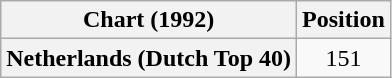<table class="wikitable plainrowheaders" style="text-align:center">
<tr>
<th>Chart (1992)</th>
<th>Position</th>
</tr>
<tr>
<th scope="row">Netherlands (Dutch Top 40)</th>
<td>151</td>
</tr>
</table>
